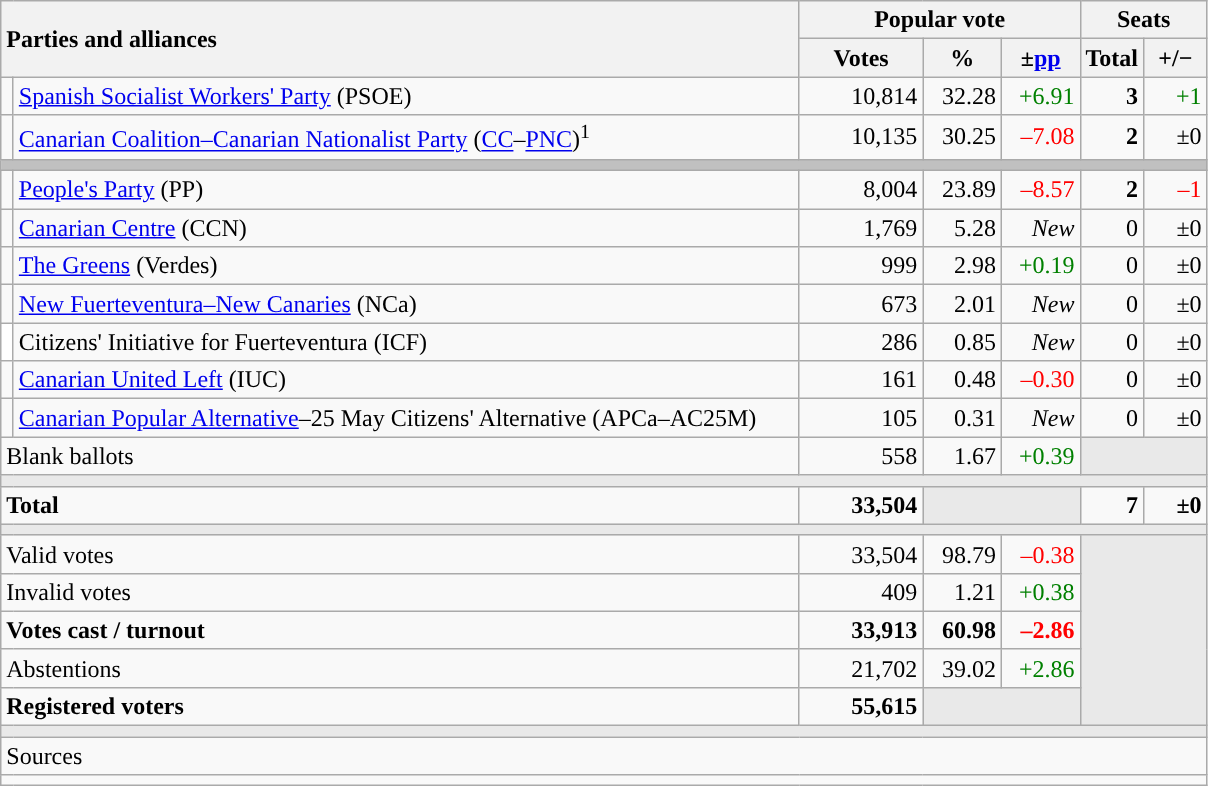<table class="wikitable" style="text-align:right;">
<tr>
<th style="text-align:left;" rowspan="2" colspan="2" width="525">Parties and alliances</th>
<th colspan="3">Popular vote</th>
<th colspan="2">Seats</th>
</tr>
<tr>
<th width="75">Votes</th>
<th width="45">%</th>
<th width="45">±<a href='#'>pp</a></th>
<th width="35">Total</th>
<th width="35">+/−</th>
</tr>
<tr>
<td width="1" style="color:inherit;background:"></td>
<td align="left"><a href='#'>Spanish Socialist Workers' Party</a> (PSOE)</td>
<td>10,814</td>
<td>32.28</td>
<td style="color:green;">+6.91</td>
<td><strong>3</strong></td>
<td style="color:green;">+1</td>
</tr>
<tr>
<td style="color:inherit;background:"></td>
<td align="left"><a href='#'>Canarian Coalition–Canarian Nationalist Party</a> (<a href='#'>CC</a>–<a href='#'>PNC</a>)<sup>1</sup></td>
<td>10,135</td>
<td>30.25</td>
<td style="color:red;">–7.08</td>
<td><strong>2</strong></td>
<td>±0</td>
</tr>
<tr>
<td colspan="7" bgcolor="#C0C0C0"></td>
</tr>
<tr>
<td style="color:inherit;background:"></td>
<td align="left"><a href='#'>People's Party</a> (PP)</td>
<td>8,004</td>
<td>23.89</td>
<td style="color:red;">–8.57</td>
<td><strong>2</strong></td>
<td style="color:red;">–1</td>
</tr>
<tr>
<td style="color:inherit;background:"></td>
<td align="left"><a href='#'>Canarian Centre</a> (CCN)</td>
<td>1,769</td>
<td>5.28</td>
<td><em>New</em></td>
<td>0</td>
<td>±0</td>
</tr>
<tr>
<td style="color:inherit;background:"></td>
<td align="left"><a href='#'>The Greens</a> (Verdes)</td>
<td>999</td>
<td>2.98</td>
<td style="color:green;">+0.19</td>
<td>0</td>
<td>±0</td>
</tr>
<tr>
<td style="color:inherit;background:"></td>
<td align="left"><a href='#'>New Fuerteventura–New Canaries</a> (NCa)</td>
<td>673</td>
<td>2.01</td>
<td><em>New</em></td>
<td>0</td>
<td>±0</td>
</tr>
<tr>
<td bgcolor="white"></td>
<td align="left">Citizens' Initiative for Fuerteventura (ICF)</td>
<td>286</td>
<td>0.85</td>
<td><em>New</em></td>
<td>0</td>
<td>±0</td>
</tr>
<tr>
<td style="color:inherit;background:"></td>
<td align="left"><a href='#'>Canarian United Left</a> (IUC)</td>
<td>161</td>
<td>0.48</td>
<td style="color:red;">–0.30</td>
<td>0</td>
<td>±0</td>
</tr>
<tr>
<td style="color:inherit;background:"></td>
<td align="left"><a href='#'>Canarian Popular Alternative</a>–25 May Citizens' Alternative (APCa–AC25M)</td>
<td>105</td>
<td>0.31</td>
<td><em>New</em></td>
<td>0</td>
<td>±0</td>
</tr>
<tr>
<td align="left" colspan="2">Blank ballots</td>
<td>558</td>
<td>1.67</td>
<td style="color:green;">+0.39</td>
<td bgcolor="#E9E9E9" colspan="2"></td>
</tr>
<tr>
<td colspan="7" bgcolor="#E9E9E9"></td>
</tr>
<tr style="font-weight:bold;">
<td align="left" colspan="2">Total</td>
<td>33,504</td>
<td bgcolor="#E9E9E9" colspan="2"></td>
<td>7</td>
<td>±0</td>
</tr>
<tr>
<td colspan="7" bgcolor="#E9E9E9"></td>
</tr>
<tr>
<td align="left" colspan="2">Valid votes</td>
<td>33,504</td>
<td>98.79</td>
<td style="color:red;">–0.38</td>
<td bgcolor="#E9E9E9" colspan="2" rowspan="5"></td>
</tr>
<tr>
<td align="left" colspan="2">Invalid votes</td>
<td>409</td>
<td>1.21</td>
<td style="color:green;">+0.38</td>
</tr>
<tr style="font-weight:bold;">
<td align="left" colspan="2">Votes cast / turnout</td>
<td>33,913</td>
<td>60.98</td>
<td style="color:red;">–2.86</td>
</tr>
<tr>
<td align="left" colspan="2">Abstentions</td>
<td>21,702</td>
<td>39.02</td>
<td style="color:green;">+2.86</td>
</tr>
<tr style="font-weight:bold;">
<td align="left" colspan="2">Registered voters</td>
<td>55,615</td>
<td bgcolor="#E9E9E9" colspan="2"></td>
</tr>
<tr>
<td colspan="7" bgcolor="#E9E9E9"></td>
</tr>
<tr>
<td align="left" colspan="7">Sources</td>
</tr>
<tr>
<td colspan="7" style="text-align:left; max-width:790px;"></td>
</tr>
</table>
